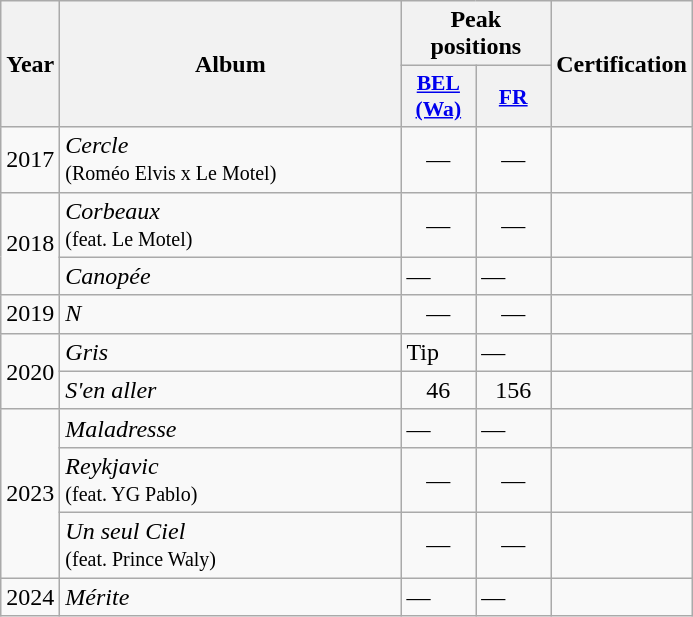<table class="wikitable">
<tr>
<th rowspan="2" style="text-align:center; width:10px;">Year</th>
<th rowspan="2" style="text-align:center; width:220px;">Album</th>
<th colspan="2">Peak positions</th>
<th rowspan="2" style="text-align:center; width:70px;">Certification</th>
</tr>
<tr>
<th scope="col" style="width:3em;font-size:90%;"><a href='#'>BEL</a><br><a href='#'>(Wa)</a>
</th>
<th scope="col" style="width:3em;font-size:90%;"><a href='#'>FR</a><br></th>
</tr>
<tr>
<td style="text-align:center;">2017</td>
<td><em>Cercle</em><br><small>(Roméo Elvis x Le Motel)</small></td>
<td style="text-align:center;">—</td>
<td style="text-align:center;">—</td>
<td style="text-align:center;"></td>
</tr>
<tr>
<td rowspan="2" style="text-align:center;">2018</td>
<td><em>Corbeaux</em><br><small>(feat. Le Motel)</small></td>
<td style="text-align:center;">—</td>
<td style="text-align:center;">—</td>
<td style="text-align:center;"></td>
</tr>
<tr>
<td><em>Canopée</em></td>
<td>—</td>
<td>—</td>
<td></td>
</tr>
<tr>
<td style="text-align:center;">2019</td>
<td><em>N</em></td>
<td style="text-align:center;">—</td>
<td style="text-align:center;">—</td>
<td style="text-align:center;"></td>
</tr>
<tr>
<td rowspan="2">2020</td>
<td><em>Gris</em></td>
<td>Tip</td>
<td>—</td>
<td></td>
</tr>
<tr>
<td><em>S'en aller</em></td>
<td style="text-align:center;">46</td>
<td style="text-align:center;">156</td>
<td style="text-align:center;"></td>
</tr>
<tr>
<td rowspan="3">2023</td>
<td><em>Maladresse</em></td>
<td>—</td>
<td>—</td>
<td></td>
</tr>
<tr>
<td><em>Reykjavic</em><br><small>(feat. YG Pablo)</small></td>
<td style="text-align:center;">—</td>
<td style="text-align:center;">—</td>
<td style="text-align:center;"></td>
</tr>
<tr>
<td><em>Un seul Ciel</em><br><small>(feat. Prince Waly)</small></td>
<td style="text-align:center;">—</td>
<td style="text-align:center;">—</td>
<td style="text-align:center;"></td>
</tr>
<tr>
<td>2024</td>
<td><em>Mérite</em></td>
<td>—</td>
<td>—</td>
<td></td>
</tr>
</table>
